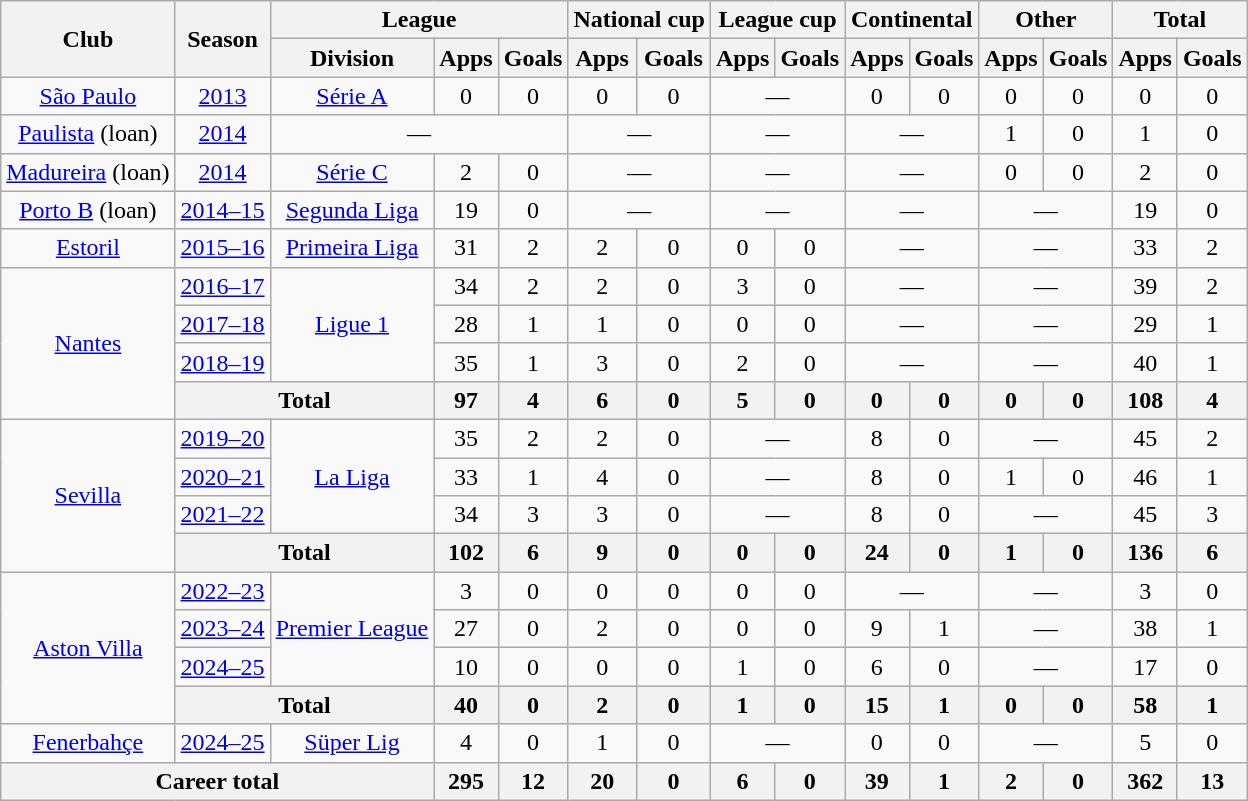<table class="wikitable" style="text-align:center">
<tr>
<th rowspan="2">Club</th>
<th rowspan="2">Season</th>
<th colspan="3">League</th>
<th colspan="2">National cup</th>
<th colspan="2">League cup</th>
<th colspan="2">Continental</th>
<th colspan="2">Other</th>
<th colspan="2">Total</th>
</tr>
<tr>
<th>Division</th>
<th>Apps</th>
<th>Goals</th>
<th>Apps</th>
<th>Goals</th>
<th>Apps</th>
<th>Goals</th>
<th>Apps</th>
<th>Goals</th>
<th>Apps</th>
<th>Goals</th>
<th>Apps</th>
<th>Goals</th>
</tr>
<tr>
<td><a href='#'>São Paulo</a></td>
<td><a href='#'>2013</a></td>
<td><a href='#'>Série A</a></td>
<td>0</td>
<td>0</td>
<td>0</td>
<td>0</td>
<td colspan="2">—</td>
<td>0</td>
<td>0</td>
<td>0</td>
<td>0</td>
<td>0</td>
<td>0</td>
</tr>
<tr>
<td><a href='#'>Paulista</a> (loan)</td>
<td><a href='#'>2014</a></td>
<td colspan="3">—</td>
<td colspan="2">—</td>
<td colspan="2">—</td>
<td colspan="2">—</td>
<td>1</td>
<td>0</td>
<td>1</td>
<td>0</td>
</tr>
<tr>
<td><a href='#'>Madureira</a> (loan)</td>
<td><a href='#'>2014</a></td>
<td><a href='#'>Série C</a></td>
<td>2</td>
<td>0</td>
<td colspan="2">—</td>
<td colspan="2">—</td>
<td colspan="2">—</td>
<td>0</td>
<td>0</td>
<td>2</td>
<td>0</td>
</tr>
<tr>
<td><a href='#'>Porto B</a> (loan)</td>
<td><a href='#'>2014–15</a></td>
<td><a href='#'>Segunda Liga</a></td>
<td>19</td>
<td>0</td>
<td colspan="2">—</td>
<td colspan="2">—</td>
<td colspan="2">—</td>
<td colspan="2">—</td>
<td>19</td>
<td>0</td>
</tr>
<tr>
<td><a href='#'>Estoril</a></td>
<td><a href='#'>2015–16</a></td>
<td><a href='#'>Primeira Liga</a></td>
<td>31</td>
<td>2</td>
<td>2</td>
<td>0</td>
<td>0</td>
<td>0</td>
<td colspan="2">—</td>
<td colspan="2">—</td>
<td>33</td>
<td>2</td>
</tr>
<tr>
<td rowspan="4"><a href='#'>Nantes</a></td>
<td><a href='#'>2016–17</a></td>
<td rowspan="3"><a href='#'>Ligue 1</a></td>
<td>34</td>
<td>2</td>
<td>2</td>
<td>0</td>
<td>3</td>
<td>0</td>
<td colspan="2">—</td>
<td colspan="2">—</td>
<td>39</td>
<td>2</td>
</tr>
<tr>
<td><a href='#'>2017–18</a></td>
<td>28</td>
<td>1</td>
<td>1</td>
<td>0</td>
<td>0</td>
<td>0</td>
<td colspan="2">—</td>
<td colspan="2">—</td>
<td>29</td>
<td>1</td>
</tr>
<tr>
<td><a href='#'>2018–19</a></td>
<td>35</td>
<td>1</td>
<td>3</td>
<td>0</td>
<td>2</td>
<td>0</td>
<td colspan="2">—</td>
<td colspan="2">—</td>
<td>40</td>
<td>1</td>
</tr>
<tr>
<th colspan="2">Total</th>
<th>97</th>
<th>4</th>
<th>6</th>
<th>0</th>
<th>5</th>
<th>0</th>
<th>0</th>
<th>0</th>
<th>0</th>
<th>0</th>
<th>108</th>
<th>4</th>
</tr>
<tr>
<td rowspan="4"><a href='#'>Sevilla</a></td>
<td><a href='#'>2019–20</a></td>
<td rowspan="3"><a href='#'>La Liga</a></td>
<td>35</td>
<td>2</td>
<td>2</td>
<td>0</td>
<td colspan="2">—</td>
<td>8</td>
<td>0</td>
<td colspan="2">—</td>
<td>45</td>
<td>2</td>
</tr>
<tr>
<td><a href='#'>2020–21</a></td>
<td>33</td>
<td>1</td>
<td>4</td>
<td>0</td>
<td colspan="2">—</td>
<td>8</td>
<td>0</td>
<td>1</td>
<td>0</td>
<td>46</td>
<td>1</td>
</tr>
<tr>
<td><a href='#'>2021–22</a></td>
<td>34</td>
<td>3</td>
<td>3</td>
<td>0</td>
<td colspan="2">—</td>
<td>8</td>
<td>0</td>
<td colspan="2">—</td>
<td>45</td>
<td>3</td>
</tr>
<tr>
<th colspan="2">Total</th>
<th>102</th>
<th>6</th>
<th>9</th>
<th>0</th>
<th>0</th>
<th>0</th>
<th>24</th>
<th>0</th>
<th>1</th>
<th>0</th>
<th>136</th>
<th>6</th>
</tr>
<tr>
<td rowspan="4"><a href='#'>Aston Villa</a></td>
<td><a href='#'>2022–23</a></td>
<td rowspan="3"><a href='#'>Premier League</a></td>
<td>3</td>
<td>0</td>
<td>0</td>
<td>0</td>
<td>0</td>
<td>0</td>
<td colspan="2">—</td>
<td colspan="2">—</td>
<td>3</td>
<td>0</td>
</tr>
<tr>
<td><a href='#'>2023–24</a></td>
<td>27</td>
<td>0</td>
<td>2</td>
<td>0</td>
<td>0</td>
<td>0</td>
<td>9</td>
<td>1</td>
<td colspan="2">—</td>
<td>38</td>
<td>1</td>
</tr>
<tr>
<td><a href='#'>2024–25</a></td>
<td>10</td>
<td>0</td>
<td>0</td>
<td>0</td>
<td>1</td>
<td>0</td>
<td>6</td>
<td>0</td>
<td colspan="2">—</td>
<td>17</td>
<td>0</td>
</tr>
<tr>
<th colspan="2">Total</th>
<th>40</th>
<th>0</th>
<th>2</th>
<th>0</th>
<th>1</th>
<th>0</th>
<th>15</th>
<th>1</th>
<th>0</th>
<th>0</th>
<th>58</th>
<th>1</th>
</tr>
<tr>
<td><a href='#'>Fenerbahçe</a></td>
<td><a href='#'>2024–25</a></td>
<td><a href='#'>Süper Lig</a></td>
<td>4</td>
<td>0</td>
<td>1</td>
<td>0</td>
<td colspan="2">—</td>
<td>0</td>
<td>0</td>
<td colspan="2">—</td>
<td>5</td>
<td>0</td>
</tr>
<tr>
<th colspan="3">Career total</th>
<th>295</th>
<th>12</th>
<th>20</th>
<th>0</th>
<th>6</th>
<th>0</th>
<th>39</th>
<th>1</th>
<th>2</th>
<th>0</th>
<th>362</th>
<th>13</th>
</tr>
</table>
